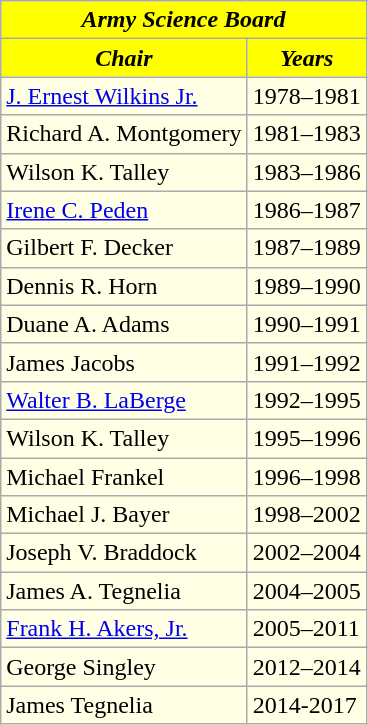<table class="wikitable" style='background: #ffffe6; '>
<tr>
<th colspan="2" style="background: yellow"><em>Army Science Board</em></th>
</tr>
<tr>
<th style="background: yellow"><em>Chair</em></th>
<th style="background: yellow"><em>Years</em></th>
</tr>
<tr>
<td><a href='#'>J. Ernest Wilkins Jr.</a></td>
<td>1978–1981</td>
</tr>
<tr>
<td>Richard A. Montgomery</td>
<td>1981–1983</td>
</tr>
<tr>
<td>Wilson K. Talley</td>
<td>1983–1986</td>
</tr>
<tr>
<td><a href='#'>Irene C. Peden</a></td>
<td>1986–1987</td>
</tr>
<tr>
<td>Gilbert F. Decker</td>
<td>1987–1989</td>
</tr>
<tr>
<td>Dennis R. Horn</td>
<td>1989–1990</td>
</tr>
<tr>
<td>Duane A. Adams</td>
<td>1990–1991</td>
</tr>
<tr>
<td>James Jacobs</td>
<td>1991–1992</td>
</tr>
<tr>
<td><a href='#'>Walter B. LaBerge</a></td>
<td>1992–1995</td>
</tr>
<tr>
<td>Wilson K. Talley</td>
<td>1995–1996</td>
</tr>
<tr>
<td>Michael Frankel</td>
<td>1996–1998</td>
</tr>
<tr>
<td>Michael J. Bayer</td>
<td>1998–2002</td>
</tr>
<tr>
<td>Joseph V. Braddock</td>
<td>2002–2004</td>
</tr>
<tr>
<td>James A. Tegnelia</td>
<td>2004–2005</td>
</tr>
<tr>
<td><a href='#'>Frank H. Akers, Jr.</a></td>
<td>2005–2011</td>
</tr>
<tr>
<td>George Singley</td>
<td>2012–2014</td>
</tr>
<tr>
<td>James Tegnelia</td>
<td>2014-2017</td>
</tr>
</table>
